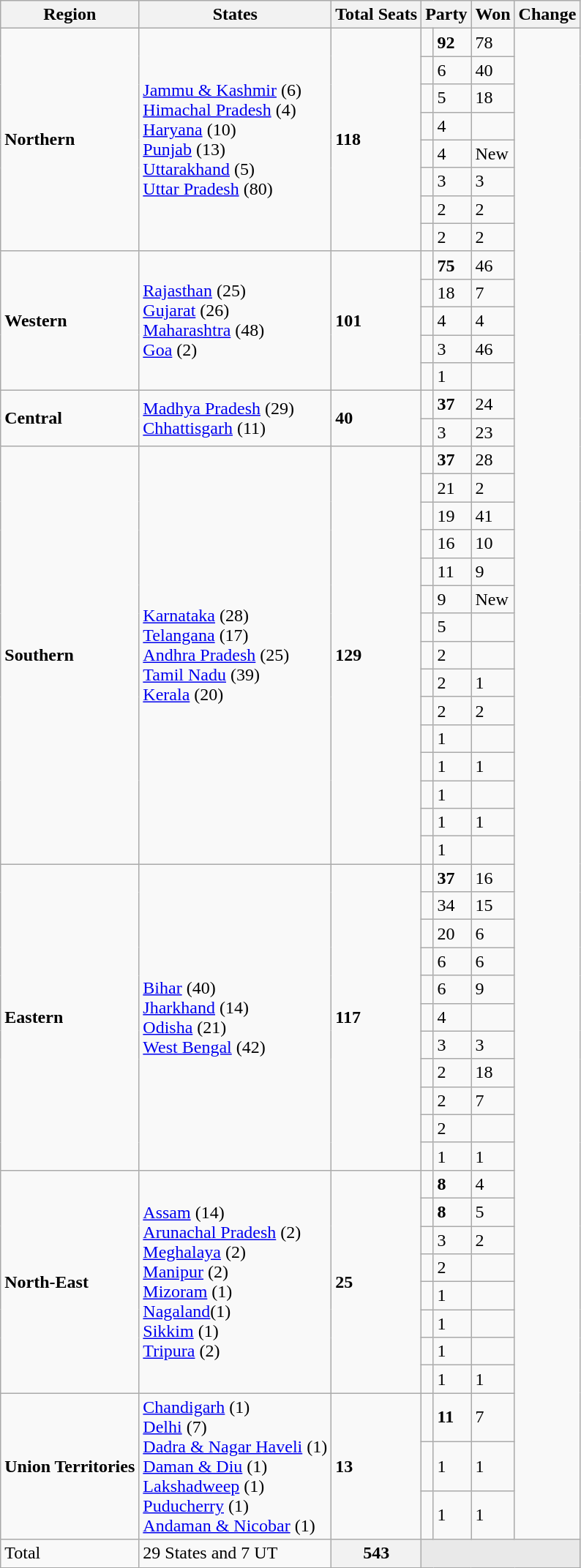<table class="wikitable Sortable">
<tr>
<th>Region</th>
<th>States</th>
<th>Total Seats</th>
<th colspan=2>Party</th>
<th>Won</th>
<th>Change</th>
</tr>
<tr>
<td rowspan=8><strong>Northern</strong></td>
<td rowspan=8><a href='#'>Jammu & Kashmir</a> (6)<br> <a href='#'>Himachal Pradesh</a> (4)<br><a href='#'>Haryana</a> (10)<br> <a href='#'>Punjab</a> (13) <br> <a href='#'>Uttarakhand</a> (5) <br> <a href='#'>Uttar Pradesh</a> (80)</td>
<td rowspan=8><strong>118</strong></td>
<td></td>
<td><strong>92</strong></td>
<td>78</td>
</tr>
<tr>
<td></td>
<td>6</td>
<td>40</td>
</tr>
<tr>
<td></td>
<td>5</td>
<td>18</td>
</tr>
<tr>
<td></td>
<td>4</td>
<td></td>
</tr>
<tr>
<td></td>
<td>4</td>
<td>New</td>
</tr>
<tr>
<td></td>
<td>3</td>
<td>3</td>
</tr>
<tr>
<td></td>
<td>2</td>
<td>2</td>
</tr>
<tr>
<td></td>
<td>2</td>
<td>2</td>
</tr>
<tr>
<td rowspan=5><strong>Western</strong></td>
<td rowspan=5><a href='#'>Rajasthan</a> (25)<br><a href='#'>Gujarat</a> (26)<br> <a href='#'>Maharashtra</a> (48)<br> <a href='#'>Goa</a> (2)</td>
<td rowspan=5><strong>101</strong></td>
<td></td>
<td><strong>75</strong></td>
<td>46</td>
</tr>
<tr>
<td></td>
<td>18</td>
<td>7</td>
</tr>
<tr>
<td></td>
<td>4</td>
<td>4</td>
</tr>
<tr>
<td></td>
<td>3</td>
<td>46</td>
</tr>
<tr>
<td></td>
<td>1</td>
<td></td>
</tr>
<tr>
<td rowspan=2><strong>Central</strong></td>
<td rowspan=2><a href='#'>Madhya Pradesh</a> (29) <br> <a href='#'>Chhattisgarh</a> (11)</td>
<td rowspan=2><strong>40</strong></td>
<td></td>
<td><strong>37</strong></td>
<td>24</td>
</tr>
<tr>
<td></td>
<td>3</td>
<td>23</td>
</tr>
<tr>
<td rowspan=15><strong>Southern</strong></td>
<td rowspan=15><a href='#'>Karnataka</a> (28) <br><a href='#'>Telangana</a> (17) <br> <a href='#'>Andhra Pradesh</a> (25) <br><a href='#'>Tamil Nadu</a> (39) <br> <a href='#'>Kerala</a> (20)</td>
<td rowspan=15><strong>129</strong></td>
<td></td>
<td><strong>37</strong></td>
<td>28</td>
</tr>
<tr>
<td></td>
<td>21</td>
<td>2</td>
</tr>
<tr>
<td></td>
<td>19</td>
<td>41</td>
</tr>
<tr>
<td></td>
<td>16</td>
<td>10</td>
</tr>
<tr>
<td></td>
<td>11</td>
<td>9</td>
</tr>
<tr>
<td></td>
<td>9</td>
<td>New</td>
</tr>
<tr>
<td></td>
<td>5</td>
<td></td>
</tr>
<tr>
<td></td>
<td>2</td>
<td></td>
</tr>
<tr>
<td></td>
<td>2</td>
<td>1</td>
</tr>
<tr>
<td></td>
<td>2</td>
<td>2</td>
</tr>
<tr>
<td></td>
<td>1</td>
<td></td>
</tr>
<tr>
<td></td>
<td>1</td>
<td>1</td>
</tr>
<tr>
<td></td>
<td>1</td>
<td></td>
</tr>
<tr>
<td></td>
<td>1</td>
<td>1</td>
</tr>
<tr>
<td></td>
<td>1</td>
<td></td>
</tr>
<tr>
<td rowspan=11><strong>Eastern</strong></td>
<td rowspan=11><a href='#'>Bihar</a> (40)<br><a href='#'>Jharkhand</a> (14) <br><a href='#'>Odisha</a> (21) <br> <a href='#'>West Bengal</a> (42)</td>
<td rowspan=11><strong>117</strong></td>
<td></td>
<td><strong>37</strong></td>
<td>16</td>
</tr>
<tr>
<td></td>
<td>34</td>
<td>15</td>
</tr>
<tr>
<td></td>
<td>20</td>
<td>6</td>
</tr>
<tr>
<td></td>
<td>6</td>
<td>6</td>
</tr>
<tr>
<td></td>
<td>6</td>
<td>9</td>
</tr>
<tr>
<td></td>
<td>4</td>
<td></td>
</tr>
<tr>
<td></td>
<td>3</td>
<td>3</td>
</tr>
<tr>
<td></td>
<td>2</td>
<td>18</td>
</tr>
<tr>
<td></td>
<td>2</td>
<td>7</td>
</tr>
<tr>
<td></td>
<td>2</td>
<td></td>
</tr>
<tr>
<td></td>
<td>1</td>
<td>1</td>
</tr>
<tr>
<td rowspan=8><strong>North-East</strong></td>
<td rowspan=8><a href='#'>Assam</a> (14)<br><a href='#'>Arunachal Pradesh</a> (2) <br><a href='#'>Meghalaya</a> (2) <br> <a href='#'>Manipur</a> (2)<br> <a href='#'>Mizoram</a> (1)<br> <a href='#'>Nagaland</a>(1) <br> <a href='#'>Sikkim</a> (1) <br> <a href='#'>Tripura</a> (2)</td>
<td rowspan=8><strong>25</strong></td>
<td></td>
<td><strong>8</strong></td>
<td>4</td>
</tr>
<tr>
<td></td>
<td><strong>8</strong></td>
<td>5</td>
</tr>
<tr>
<td></td>
<td>3</td>
<td>2</td>
</tr>
<tr>
<td></td>
<td>2</td>
<td></td>
</tr>
<tr>
<td></td>
<td>1</td>
<td></td>
</tr>
<tr>
<td></td>
<td>1</td>
<td></td>
</tr>
<tr>
<td></td>
<td>1</td>
<td></td>
</tr>
<tr>
<td></td>
<td>1</td>
<td>1</td>
</tr>
<tr>
<td rowspan=3><strong>Union Territories</strong></td>
<td rowspan=3><a href='#'>Chandigarh</a> (1) <br> <a href='#'>Delhi</a> (7)<br> <a href='#'>Dadra & Nagar Haveli</a> (1) <br> <a href='#'>Daman & Diu</a> (1) <br> <a href='#'>Lakshadweep</a> (1) <br> <a href='#'>Puducherry</a> (1)  <br> <a href='#'>Andaman & Nicobar</a> (1)</td>
<td rowspan=3><strong>13</strong></td>
<td></td>
<td><strong>11</strong></td>
<td>7</td>
</tr>
<tr>
<td></td>
<td>1</td>
<td>1</td>
</tr>
<tr>
<td></td>
<td>1</td>
<td>1</td>
</tr>
<tr>
<td>Total</td>
<td>29 States and 7 UT</td>
<th>543</th>
<td colspan="4" bgcolor="#E9E9E9"></td>
</tr>
</table>
